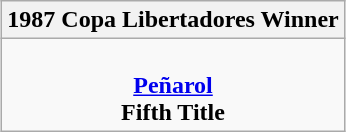<table class="wikitable" style="text-align: center; margin: 0 auto;">
<tr>
<th>1987 Copa Libertadores Winner</th>
</tr>
<tr>
<td><br><strong><a href='#'>Peñarol</a></strong><br><strong>Fifth Title</strong></td>
</tr>
</table>
